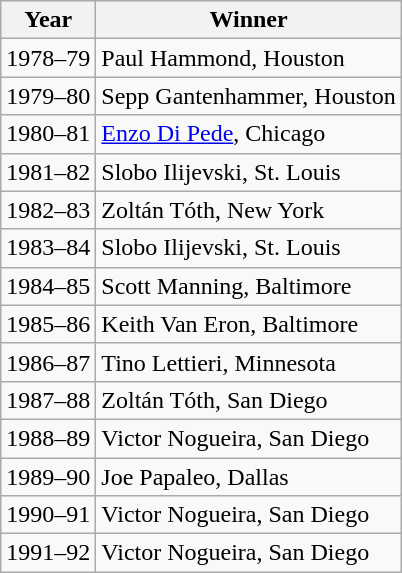<table class="wikitable">
<tr>
<th>Year</th>
<th>Winner</th>
</tr>
<tr>
<td>1978–79</td>
<td>Paul Hammond, Houston</td>
</tr>
<tr>
<td>1979–80</td>
<td>Sepp Gantenhammer, Houston</td>
</tr>
<tr>
<td>1980–81</td>
<td><a href='#'>Enzo Di Pede</a>, Chicago</td>
</tr>
<tr>
<td>1981–82</td>
<td>Slobo Ilijevski, St. Louis</td>
</tr>
<tr>
<td>1982–83</td>
<td>Zoltán Tóth, New York</td>
</tr>
<tr>
<td>1983–84</td>
<td>Slobo Ilijevski, St. Louis</td>
</tr>
<tr>
<td>1984–85</td>
<td>Scott Manning, Baltimore</td>
</tr>
<tr>
<td>1985–86</td>
<td>Keith Van Eron, Baltimore</td>
</tr>
<tr>
<td>1986–87</td>
<td>Tino Lettieri, Minnesota</td>
</tr>
<tr>
<td>1987–88</td>
<td>Zoltán Tóth, San Diego</td>
</tr>
<tr>
<td>1988–89</td>
<td>Victor Nogueira, San Diego</td>
</tr>
<tr>
<td>1989–90</td>
<td>Joe Papaleo, Dallas</td>
</tr>
<tr>
<td>1990–91</td>
<td>Victor Nogueira, San Diego</td>
</tr>
<tr>
<td>1991–92</td>
<td>Victor Nogueira, San Diego</td>
</tr>
</table>
